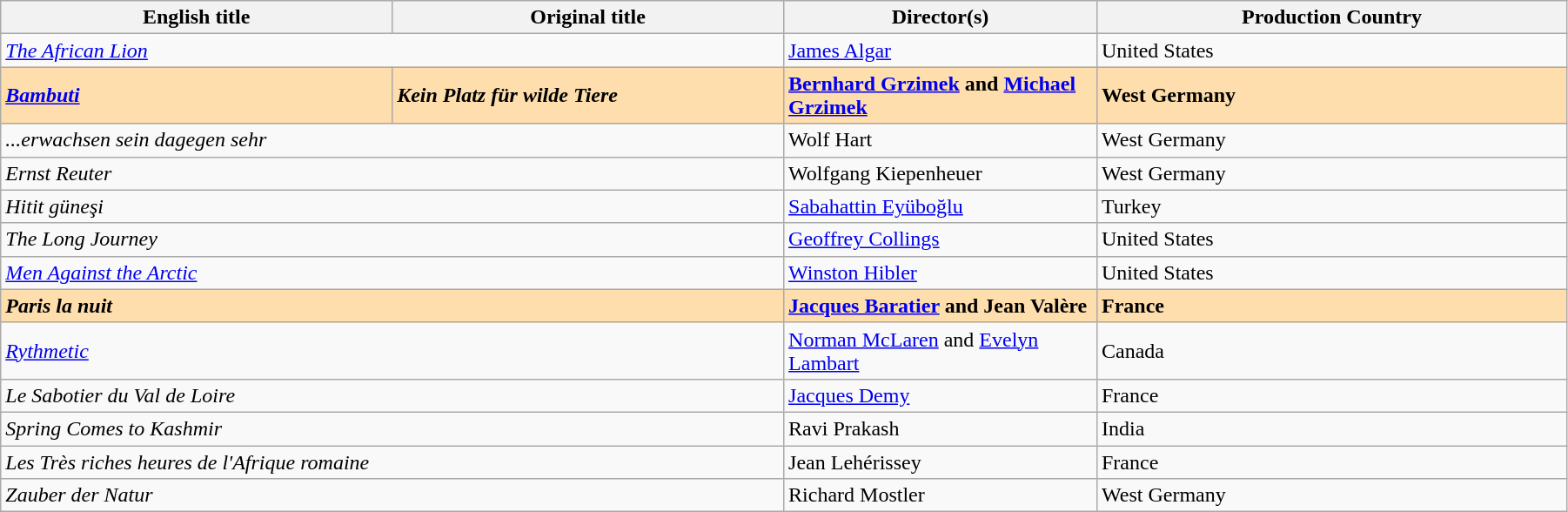<table class="wikitable" width="95%" cellpadding="5">
<tr>
<th width="25%">English title</th>
<th width="25%">Original title</th>
<th width="20%">Director(s)</th>
<th width="30%">Production Country</th>
</tr>
<tr>
<td colspan="2"><em><a href='#'>The African Lion</a></em></td>
<td><a href='#'>James Algar</a></td>
<td>United States</td>
</tr>
<tr style="background:#FFDEAD;">
<td><em><a href='#'><strong>Bambuti</strong></a></em></td>
<td><strong><em>Kein Platz für wilde Tiere</em></strong></td>
<td><strong><a href='#'>Bernhard Grzimek</a> and <a href='#'>Michael Grzimek</a></strong></td>
<td><strong>West Germany</strong></td>
</tr>
<tr>
<td colspan="2"><em>...erwachsen sein dagegen sehr</em></td>
<td>Wolf Hart</td>
<td>West Germany</td>
</tr>
<tr>
<td colspan="2"><em>Ernst Reuter</em></td>
<td>Wolfgang Kiepenheuer</td>
<td>West Germany</td>
</tr>
<tr>
<td colspan="2"><em>Hitit güneşi</em></td>
<td><a href='#'>Sabahattin Eyüboğlu</a></td>
<td>Turkey</td>
</tr>
<tr>
<td colspan="2"><em>The Long Journey</em></td>
<td><a href='#'>Geoffrey Collings</a></td>
<td>United States</td>
</tr>
<tr>
<td colspan="2"><em><a href='#'>Men Against the Arctic</a></em></td>
<td><a href='#'>Winston Hibler</a></td>
<td>United States</td>
</tr>
<tr style="background:#FFDEAD;">
<td colspan="2"><strong><em>Paris la nuit</em></strong></td>
<td><strong><a href='#'>Jacques Baratier</a> and Jean Valère</strong></td>
<td><strong>France</strong></td>
</tr>
<tr>
<td colspan="2"><em><a href='#'>Rythmetic</a></em></td>
<td><a href='#'>Norman McLaren</a> and <a href='#'>Evelyn Lambart</a></td>
<td>Canada</td>
</tr>
<tr>
<td colspan="2"><em>Le Sabotier du Val de Loire</em></td>
<td><a href='#'>Jacques Demy</a></td>
<td>France</td>
</tr>
<tr>
<td colspan="2"><em>Spring Comes to Kashmir</em></td>
<td>Ravi Prakash</td>
<td>India</td>
</tr>
<tr>
<td colspan="2"><em>Les Très riches heures de l'Afrique romaine</em></td>
<td>Jean Lehérissey</td>
<td>France</td>
</tr>
<tr>
<td colspan="2"><em>Zauber der Natur</em></td>
<td>Richard Mostler</td>
<td>West Germany</td>
</tr>
</table>
